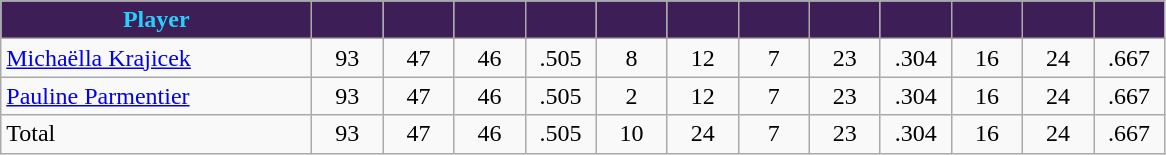<table class="wikitable" style="text-align:center">
<tr>
<th style="background:#3d1e56; color:#25d0ff" width="200px">Player</th>
<th style="background:#3d1e56; color:#25d0ff" width="40px"></th>
<th style="background:#3d1e56; color:#25d0ff" width="40px"></th>
<th style="background:#3d1e56; color:#25d0ff" width="40px"></th>
<th style="background:#3d1e56; color:#25d0ff" width="40px"></th>
<th style="background:#3d1e56; color:#25d0ff" width="40px"></th>
<th style="background:#3d1e56; color:#25d0ff" width="40px"></th>
<th style="background:#3d1e56; color:#25d0ff" width="40px"></th>
<th style="background:#3d1e56; color:#25d0ff" width="40px"></th>
<th style="background:#3d1e56; color:#25d0ff" width="40px"></th>
<th style="background:#3d1e56; color:#25d0ff" width="40px"></th>
<th style="background:#3d1e56; color:#25d0ff" width="40px"></th>
<th style="background:#3d1e56; color:#25d0ff" width="40px"></th>
</tr>
<tr>
<td style="text-align:left"><a href='#'>Michaëlla Krajicek</a></td>
<td>93</td>
<td>47</td>
<td>46</td>
<td>.505</td>
<td>8</td>
<td>12</td>
<td>7</td>
<td>23</td>
<td>.304</td>
<td>16</td>
<td>24</td>
<td>.667</td>
</tr>
<tr>
<td style="text-align:left"><a href='#'>Pauline Parmentier</a></td>
<td>93</td>
<td>47</td>
<td>46</td>
<td>.505</td>
<td>2</td>
<td>12</td>
<td>7</td>
<td>23</td>
<td>.304</td>
<td>16</td>
<td>24</td>
<td>.667</td>
</tr>
<tr>
<td style="text-align:left">Total</td>
<td>93</td>
<td>47</td>
<td>46</td>
<td>.505</td>
<td>10</td>
<td>24</td>
<td>7</td>
<td>23</td>
<td>.304</td>
<td>16</td>
<td>24</td>
<td>.667</td>
</tr>
</table>
